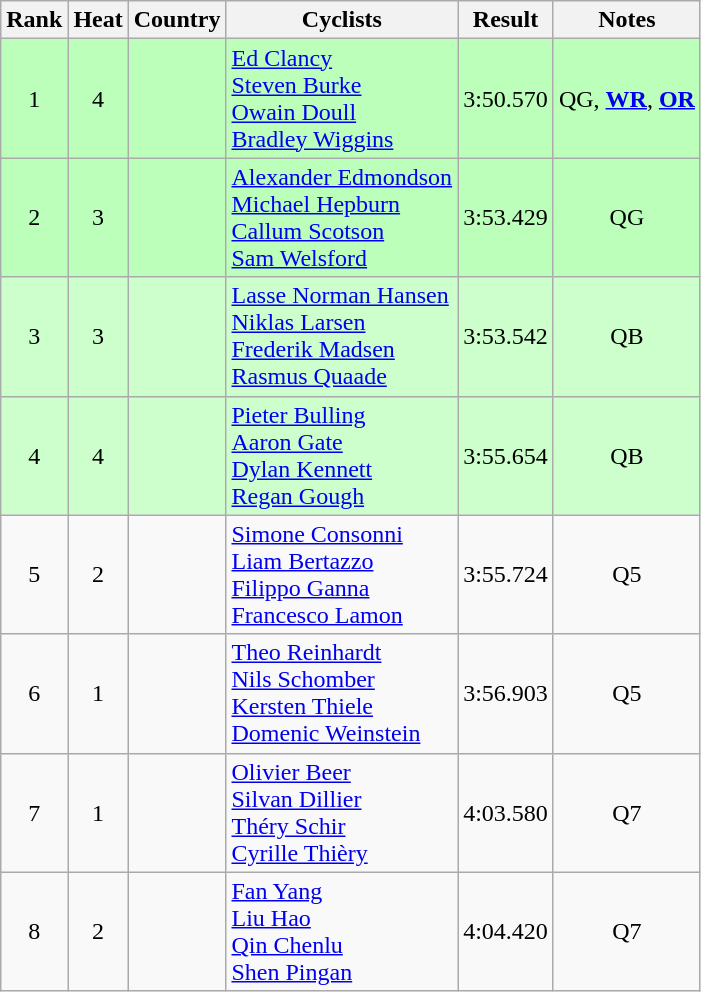<table class="wikitable sortable" style="text-align:center;">
<tr>
<th>Rank</th>
<th>Heat</th>
<th>Country</th>
<th class="unsortable">Cyclists</th>
<th>Result</th>
<th class="unsortable">Notes</th>
</tr>
<tr bgcolor=bbffbb>
<td>1</td>
<td>4</td>
<td align=left></td>
<td align=left><a href='#'>Ed Clancy</a><br><a href='#'>Steven Burke</a><br><a href='#'>Owain Doull</a><br><a href='#'>Bradley Wiggins</a></td>
<td>3:50.570</td>
<td>QG, <strong><a href='#'>WR</a></strong>, <strong><a href='#'>OR</a></strong></td>
</tr>
<tr bgcolor=bbffbb>
<td>2</td>
<td>3</td>
<td align=left></td>
<td align=left><a href='#'>Alexander Edmondson</a><br><a href='#'>Michael Hepburn</a><br><a href='#'>Callum Scotson</a><br><a href='#'>Sam Welsford</a></td>
<td>3:53.429</td>
<td>QG</td>
</tr>
<tr bgcolor=ccffcc>
<td>3</td>
<td>3</td>
<td align=left></td>
<td align=left><a href='#'>Lasse Norman Hansen</a><br><a href='#'>Niklas Larsen</a><br><a href='#'>Frederik Madsen</a><br><a href='#'>Rasmus Quaade</a></td>
<td>3:53.542</td>
<td>QB</td>
</tr>
<tr bgcolor=ccffcc>
<td>4</td>
<td>4</td>
<td align=left></td>
<td align=left><a href='#'>Pieter Bulling</a><br><a href='#'>Aaron Gate</a><br><a href='#'>Dylan Kennett</a><br><a href='#'>Regan Gough</a></td>
<td>3:55.654</td>
<td>QB</td>
</tr>
<tr>
<td>5</td>
<td>2</td>
<td align=left></td>
<td align=left><a href='#'>Simone Consonni</a><br><a href='#'>Liam Bertazzo</a><br><a href='#'>Filippo Ganna</a><br><a href='#'>Francesco Lamon</a></td>
<td>3:55.724</td>
<td>Q5</td>
</tr>
<tr>
<td>6</td>
<td>1</td>
<td align=left></td>
<td align=left><a href='#'>Theo Reinhardt</a><br><a href='#'>Nils Schomber</a><br><a href='#'>Kersten Thiele</a><br><a href='#'>Domenic Weinstein</a></td>
<td>3:56.903</td>
<td>Q5</td>
</tr>
<tr>
<td>7</td>
<td>1</td>
<td align=left></td>
<td align=left><a href='#'>Olivier Beer</a><br><a href='#'>Silvan Dillier</a><br><a href='#'>Théry Schir</a><br><a href='#'>Cyrille Thièry</a></td>
<td>4:03.580</td>
<td>Q7</td>
</tr>
<tr>
<td>8</td>
<td>2</td>
<td align=left></td>
<td align=left><a href='#'>Fan Yang</a><br><a href='#'>Liu Hao</a><br><a href='#'>Qin Chenlu</a><br><a href='#'>Shen Pingan</a></td>
<td>4:04.420</td>
<td>Q7</td>
</tr>
</table>
